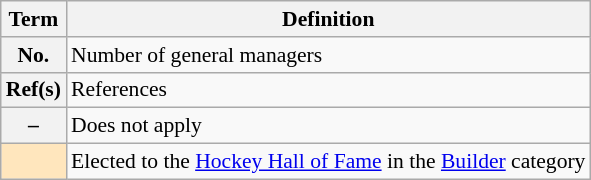<table class="wikitable" style="font-size:90%;">
<tr>
<th scope="col">Term</th>
<th scope="col">Definition</th>
</tr>
<tr>
<th scope="row">No.</th>
<td>Number of general managers</td>
</tr>
<tr>
<th scope="row">Ref(s)</th>
<td>References</td>
</tr>
<tr>
<th scope="row">–</th>
<td>Does not apply</td>
</tr>
<tr>
<th scope="row" style="background: #FFE6BD"></th>
<td>Elected to the <a href='#'>Hockey Hall of Fame</a> in the <a href='#'>Builder</a> category</td>
</tr>
</table>
